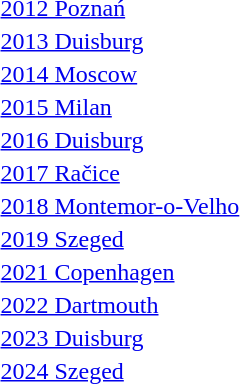<table>
<tr>
<td><a href='#'>2012 Poznań</a></td>
<td></td>
<td></td>
<td></td>
</tr>
<tr>
<td><a href='#'>2013 Duisburg</a></td>
<td></td>
<td></td>
<td></td>
</tr>
<tr>
<td><a href='#'>2014 Moscow</a></td>
<td></td>
<td></td>
<td></td>
</tr>
<tr>
<td><a href='#'>2015 Milan</a></td>
<td></td>
<td></td>
<td></td>
</tr>
<tr>
<td><a href='#'>2016 Duisburg</a></td>
<td></td>
<td></td>
<td></td>
</tr>
<tr>
<td><a href='#'>2017 Račice</a></td>
<td></td>
<td></td>
<td></td>
</tr>
<tr>
<td><a href='#'>2018 Montemor-o-Velho</a></td>
<td></td>
<td></td>
<td></td>
</tr>
<tr>
<td><a href='#'>2019 Szeged</a></td>
<td></td>
<td></td>
<td></td>
</tr>
<tr>
<td><a href='#'>2021 Copenhagen</a></td>
<td></td>
<td></td>
<td></td>
</tr>
<tr>
<td><a href='#'>2022 Dartmouth</a></td>
<td></td>
<td></td>
<td></td>
</tr>
<tr>
<td><a href='#'>2023 Duisburg</a></td>
<td></td>
<td></td>
<td></td>
</tr>
<tr>
<td><a href='#'>2024 Szeged</a></td>
<td></td>
<td></td>
<td></td>
</tr>
</table>
